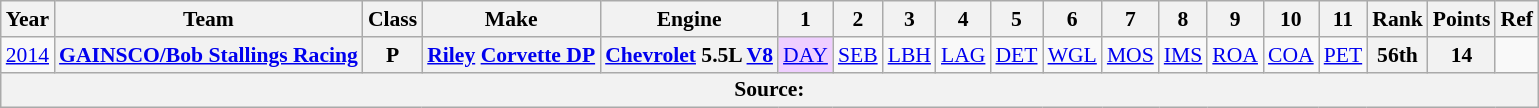<table class="wikitable" style="text-align:center; font-size:90%">
<tr>
<th>Year</th>
<th>Team</th>
<th>Class</th>
<th>Make</th>
<th>Engine</th>
<th>1</th>
<th>2</th>
<th>3</th>
<th>4</th>
<th>5</th>
<th>6</th>
<th>7</th>
<th>8</th>
<th>9</th>
<th>10</th>
<th>11</th>
<th>Rank</th>
<th>Points</th>
<th>Ref</th>
</tr>
<tr>
<td rowspan=1><a href='#'>2014</a></td>
<th><a href='#'>GAINSCO/Bob Stallings Racing</a></th>
<th rowspan=1>P</th>
<th><a href='#'>Riley</a> <a href='#'>Corvette DP</a></th>
<th rowspan=1><a href='#'>Chevrolet</a> 5.5L <a href='#'>V8</a></th>
<td style="background:#EFCFFF;"><a href='#'>DAY</a><br></td>
<td><a href='#'>SEB</a></td>
<td><a href='#'>LBH</a></td>
<td><a href='#'>LAG</a></td>
<td><a href='#'>DET</a></td>
<td><a href='#'>WGL</a></td>
<td><a href='#'>MOS</a></td>
<td><a href='#'>IMS</a></td>
<td><a href='#'>ROA</a></td>
<td><a href='#'>COA</a></td>
<td><a href='#'>PET</a></td>
<th rowspan=1>56th</th>
<th rowspan=1>14</th>
<td></td>
</tr>
<tr>
<th colspan="19">Source:</th>
</tr>
</table>
